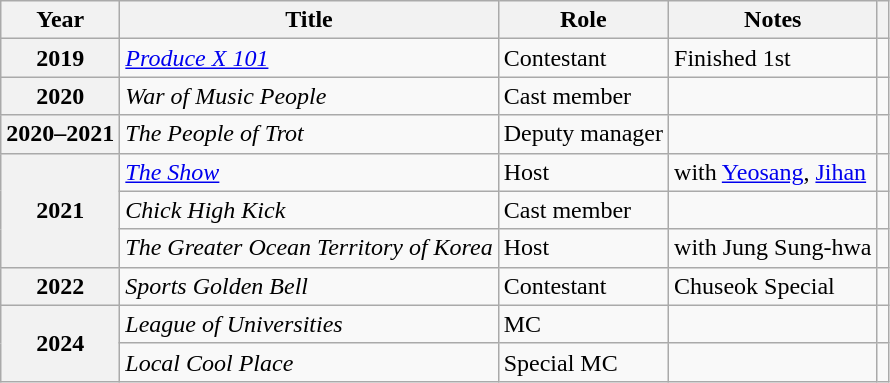<table class="wikitable plainrowheaders">
<tr>
<th scope="col">Year</th>
<th scope="col">Title</th>
<th scope="col">Role</th>
<th scope="col">Notes</th>
<th scope="col" class="unsortable"></th>
</tr>
<tr>
<th scope="row">2019</th>
<td><em><a href='#'>Produce X 101</a></em></td>
<td>Contestant</td>
<td>Finished 1st</td>
<td style="text-align:center"></td>
</tr>
<tr>
<th scope="row">2020</th>
<td><em>War of Music People</em></td>
<td>Cast member</td>
<td></td>
<td style="text-align:center"></td>
</tr>
<tr>
<th scope="row">2020–2021</th>
<td><em>The People of Trot </em></td>
<td>Deputy manager</td>
<td></td>
<td style="text-align:center"></td>
</tr>
<tr>
<th scope="row" rowspan="3">2021</th>
<td><em><a href='#'>The Show</a></em></td>
<td>Host</td>
<td>with <a href='#'>Yeosang</a>, <a href='#'>Jihan</a></td>
<td style="text-align:center"></td>
</tr>
<tr>
<td><em>Chick High Kick</em></td>
<td>Cast member</td>
<td></td>
<td style="text-align:center"></td>
</tr>
<tr>
<td><em>The Greater Ocean Territory of Korea</em></td>
<td>Host</td>
<td>with Jung Sung-hwa</td>
<td style="text-align:center"></td>
</tr>
<tr>
<th scope="row">2022</th>
<td><em>Sports Golden Bell</em></td>
<td>Contestant</td>
<td>Chuseok Special</td>
<td style="text-align:center"></td>
</tr>
<tr>
<th scope="row" rowspan="2">2024</th>
<td><em>League of Universities</em></td>
<td>MC</td>
<td></td>
<td style="text-align:center"></td>
</tr>
<tr>
<td><em>Local Cool Place</em></td>
<td>Special MC</td>
<td></td>
<td style="text-align:center"></td>
</tr>
</table>
